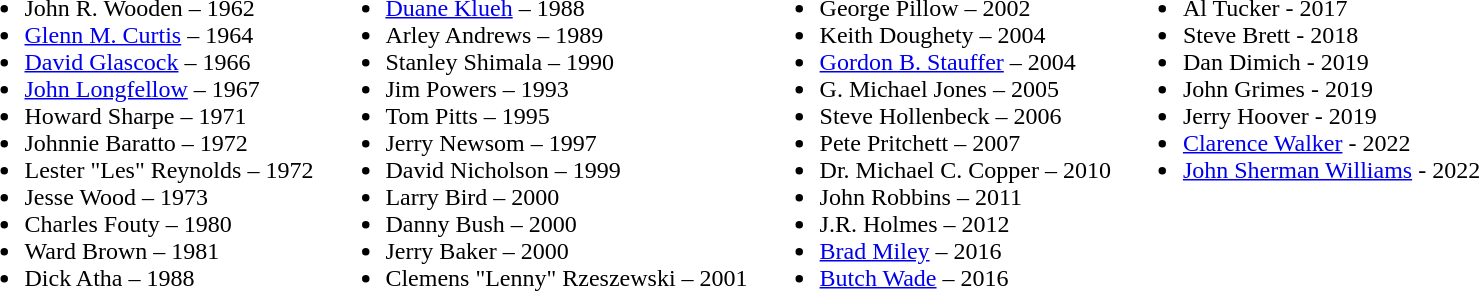<table>
<tr>
<td valign=top><br><ul><li>John R. Wooden – 1962</li><li><a href='#'>Glenn M. Curtis</a> – 1964</li><li><a href='#'>David Glascock</a> – 1966</li><li><a href='#'>John Longfellow</a> – 1967</li><li>Howard Sharpe – 1971</li><li>Johnnie Baratto – 1972</li><li>Lester "Les" Reynolds – 1972</li><li>Jesse Wood – 1973</li><li>Charles Fouty – 1980</li><li>Ward Brown – 1981</li><li>Dick Atha – 1988</li></ul></td>
<td valign=top></td>
<td valign=top><br><ul><li><a href='#'>Duane Klueh</a> – 1988</li><li>Arley Andrews – 1989</li><li>Stanley Shimala – 1990</li><li>Jim Powers – 1993</li><li>Tom Pitts – 1995</li><li>Jerry Newsom – 1997</li><li>David Nicholson – 1999</li><li>Larry Bird – 2000</li><li>Danny Bush – 2000</li><li>Jerry Baker – 2000</li><li>Clemens "Lenny" Rzeszewski – 2001</li></ul></td>
<td valign=top></td>
<td valign=top><br><ul><li>George Pillow – 2002</li><li>Keith Doughety – 2004</li><li><a href='#'>Gordon B. Stauffer</a> – 2004</li><li>G. Michael Jones – 2005</li><li>Steve Hollenbeck – 2006</li><li>Pete Pritchett – 2007</li><li>Dr. Michael C. Copper – 2010</li><li>John Robbins – 2011</li><li>J.R. Holmes – 2012</li><li><a href='#'>Brad Miley</a> – 2016</li><li><a href='#'>Butch Wade</a> – 2016</li></ul></td>
<td valign=top></td>
<td valign=top><br><ul><li>Al Tucker - 2017</li><li>Steve Brett - 2018</li><li>Dan Dimich - 2019</li><li>John Grimes - 2019</li><li>Jerry Hoover - 2019</li><li><a href='#'>Clarence Walker</a> - 2022</li><li><a href='#'>John Sherman Williams</a> - 2022</li></ul></td>
<td valign=top></td>
</tr>
</table>
